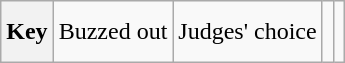<table class="wikitable" style="height:2.6em">
<tr>
<th>Key</th>
<td> Buzzed out</td>
<td> Judges' choice</td>
<td></td>
<td></td>
</tr>
</table>
